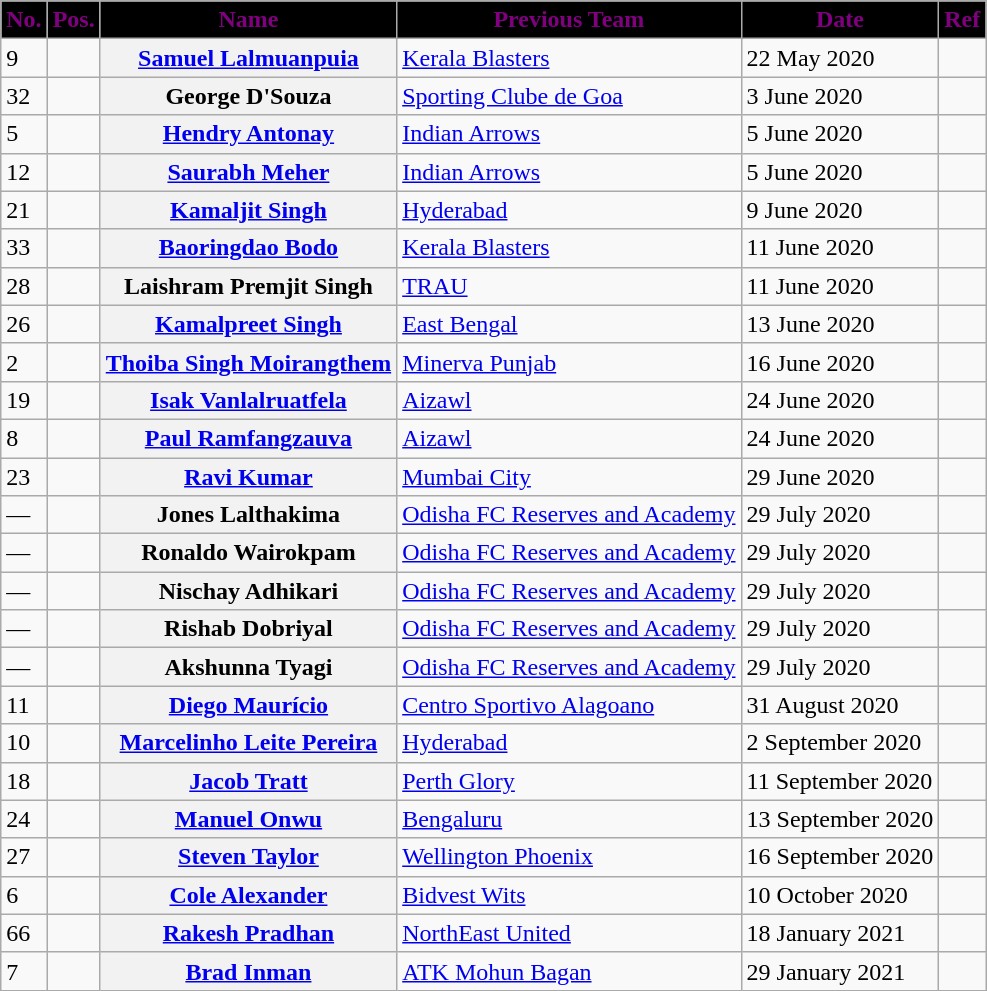<table class="wikitable plainrowheaders" style="text-align:center; text-align:left">
<tr>
<th style="background:#000000; color:#800080; text-align:center;">No.</th>
<th style="background:#000000; color:#800080; text-align:center;">Pos.</th>
<th style="background:#000000; color:#800080; text-align:center;">Name</th>
<th style="background:#000000; color:#800080; text-align:center;">Previous Team</th>
<th style="background:#000000; color:#800080; text-align:center;">Date</th>
<th style="background:#000000; color:#800080; text-align:center;">Ref</th>
</tr>
<tr>
<td>9</td>
<td></td>
<th scope="row"> <a href='#'>Samuel Lalmuanpuia</a></th>
<td><a href='#'>Kerala Blasters</a></td>
<td>22 May 2020</td>
<td></td>
</tr>
<tr>
<td>32</td>
<td></td>
<th scope="row"> George D'Souza</th>
<td><a href='#'>Sporting Clube de Goa</a></td>
<td>3 June 2020</td>
<td></td>
</tr>
<tr>
<td>5</td>
<td></td>
<th scope="row"> <a href='#'>Hendry Antonay</a></th>
<td><a href='#'>Indian Arrows</a></td>
<td>5 June 2020</td>
<td></td>
</tr>
<tr>
<td>12</td>
<td></td>
<th scope="row"> <a href='#'>Saurabh Meher</a></th>
<td><a href='#'>Indian Arrows</a></td>
<td>5 June 2020</td>
<td></td>
</tr>
<tr>
<td>21</td>
<td></td>
<th scope="row"> <a href='#'>Kamaljit Singh</a></th>
<td><a href='#'>Hyderabad</a></td>
<td>9 June 2020</td>
<td></td>
</tr>
<tr>
<td>33</td>
<td></td>
<th scope="row"> <a href='#'>Baoringdao Bodo</a></th>
<td><a href='#'>Kerala Blasters</a></td>
<td>11 June 2020</td>
<td></td>
</tr>
<tr>
<td>28</td>
<td></td>
<th scope="row"> Laishram Premjit Singh</th>
<td><a href='#'>TRAU</a></td>
<td>11 June 2020</td>
<td></td>
</tr>
<tr>
<td>26</td>
<td></td>
<th scope="row"> <a href='#'>Kamalpreet Singh</a></th>
<td><a href='#'>East Bengal</a></td>
<td>13 June 2020</td>
<td></td>
</tr>
<tr>
<td>2</td>
<td></td>
<th scope="row"> <a href='#'>Thoiba Singh Moirangthem</a></th>
<td><a href='#'>Minerva Punjab</a></td>
<td>16 June 2020</td>
<td></td>
</tr>
<tr>
<td>19</td>
<td></td>
<th scope="row"> <a href='#'>Isak Vanlalruatfela</a></th>
<td><a href='#'>Aizawl</a></td>
<td>24 June 2020</td>
<td></td>
</tr>
<tr>
<td>8</td>
<td></td>
<th scope="row"> <a href='#'>Paul Ramfangzauva</a></th>
<td><a href='#'>Aizawl</a></td>
<td>24 June 2020</td>
<td></td>
</tr>
<tr>
<td>23</td>
<td></td>
<th scope="row"> <a href='#'>Ravi Kumar</a></th>
<td><a href='#'>Mumbai City</a></td>
<td>29 June 2020</td>
<td></td>
</tr>
<tr>
<td>—</td>
<td></td>
<th scope="row"> Jones Lalthakima</th>
<td><a href='#'>Odisha FC Reserves and Academy</a></td>
<td>29 July 2020</td>
<td></td>
</tr>
<tr>
<td>—</td>
<td></td>
<th scope="row"> Ronaldo Wairokpam</th>
<td><a href='#'>Odisha FC Reserves and Academy</a></td>
<td>29 July 2020</td>
<td></td>
</tr>
<tr>
<td>—</td>
<td></td>
<th scope="row"> Nischay Adhikari</th>
<td><a href='#'>Odisha FC Reserves and Academy</a></td>
<td>29 July 2020</td>
<td></td>
</tr>
<tr>
<td>—</td>
<td></td>
<th scope="row"> Rishab Dobriyal</th>
<td><a href='#'>Odisha FC Reserves and Academy</a></td>
<td>29 July 2020</td>
<td></td>
</tr>
<tr>
<td>—</td>
<td></td>
<th scope="row"> Akshunna Tyagi</th>
<td><a href='#'>Odisha FC Reserves and Academy</a></td>
<td>29 July 2020</td>
<td></td>
</tr>
<tr>
<td>11</td>
<td></td>
<th scope="row"> <a href='#'>Diego Maurício</a></th>
<td> <a href='#'>Centro Sportivo Alagoano</a></td>
<td>31 August 2020</td>
<td></td>
</tr>
<tr>
<td>10</td>
<td></td>
<th scope="row"> <a href='#'>Marcelinho Leite Pereira</a></th>
<td><a href='#'>Hyderabad</a></td>
<td>2 September 2020</td>
<td></td>
</tr>
<tr>
<td>18</td>
<td></td>
<th scope="row"> <a href='#'>Jacob Tratt</a></th>
<td> <a href='#'>Perth Glory</a></td>
<td>11 September 2020</td>
<td></td>
</tr>
<tr>
<td>24</td>
<td></td>
<th scope="row"> <a href='#'>Manuel Onwu</a></th>
<td><a href='#'>Bengaluru</a></td>
<td>13 September 2020</td>
<td></td>
</tr>
<tr>
<td>27</td>
<td></td>
<th scope="row"> <a href='#'>Steven Taylor</a></th>
<td> <a href='#'>Wellington Phoenix</a></td>
<td>16 September 2020</td>
<td></td>
</tr>
<tr>
<td>6</td>
<td></td>
<th scope="row"> <a href='#'>Cole Alexander</a></th>
<td> <a href='#'>Bidvest Wits</a></td>
<td>10 October 2020</td>
<td></td>
</tr>
<tr>
<td>66</td>
<td></td>
<th scope="row"> <a href='#'>Rakesh Pradhan</a></th>
<td> <a href='#'>NorthEast United</a></td>
<td>18 January 2021</td>
<td></td>
</tr>
<tr>
<td>7</td>
<td></td>
<th scope="row"> <a href='#'>Brad Inman</a></th>
<td> <a href='#'>ATK Mohun Bagan</a></td>
<td>29 January 2021</td>
<td></td>
</tr>
</table>
